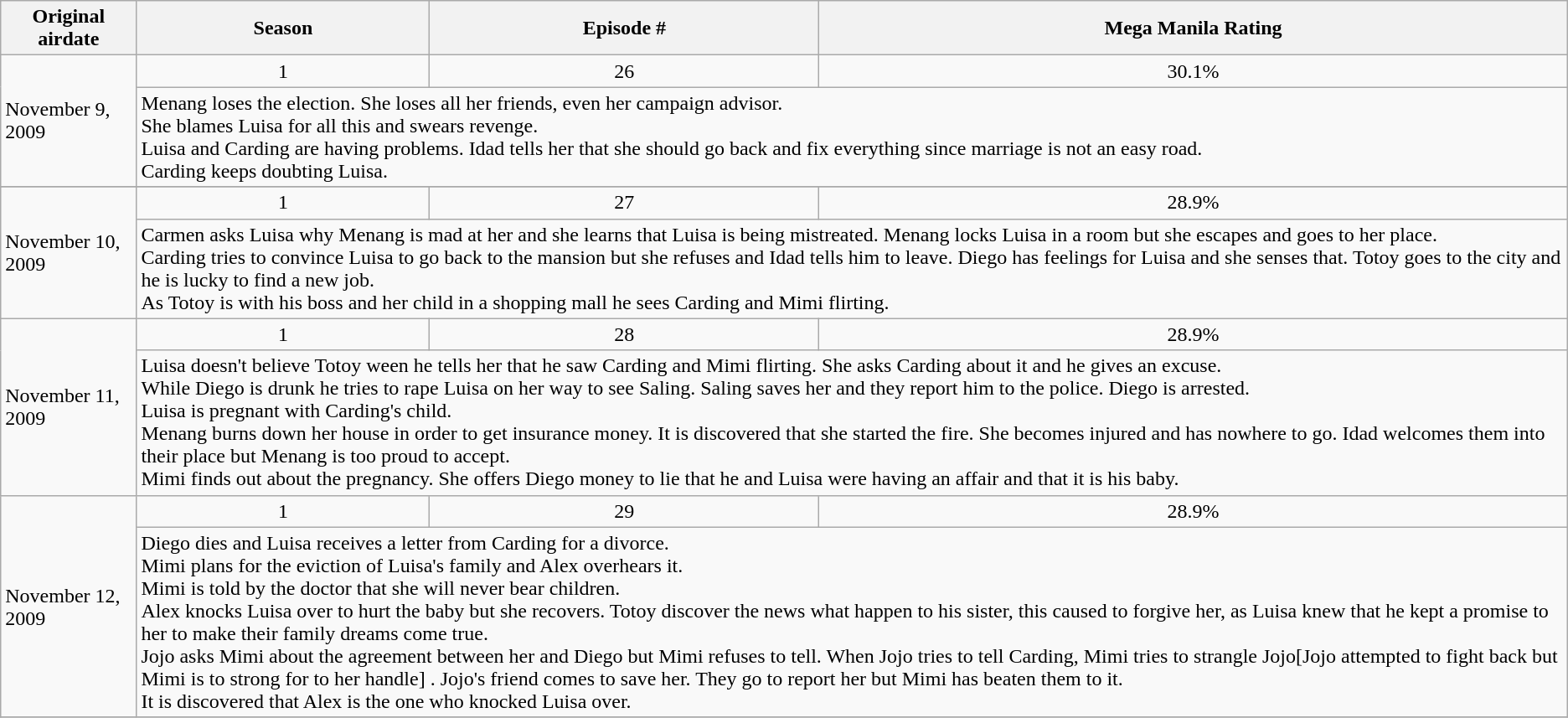<table class="wikitable">
<tr>
<th>Original airdate</th>
<th>Season</th>
<th>Episode #</th>
<th>Mega Manila Rating</th>
</tr>
<tr>
<td rowspan="2">November 9, 2009</td>
<td align="center">1</td>
<td align="center">26</td>
<td align="center">30.1%</td>
</tr>
<tr>
<td colspan="5">Menang loses the election. She loses all her friends, even her campaign advisor.<br>She blames Luisa for all this and swears revenge.<br>Luisa and Carding are having problems. Idad tells her that she should go back and fix everything since marriage is not an easy road.<br>Carding keeps doubting Luisa.</td>
</tr>
<tr>
</tr>
<tr>
<td rowspan="2">November 10, 2009</td>
<td align="center">1</td>
<td align="center">27</td>
<td align="center">28.9%</td>
</tr>
<tr>
<td colspan="5">Carmen asks Luisa why Menang is mad at her and she learns that Luisa is being mistreated. Menang locks Luisa in a room but she escapes and goes to her place.<br>Carding tries to convince Luisa to go back to the mansion but she refuses and Idad tells him to leave.
Diego has feelings for Luisa and she senses that.
Totoy goes to the city and he is lucky to find a new job.<br>As Totoy is with his boss and her child in a shopping mall he sees Carding and Mimi flirting.</td>
</tr>
<tr>
<td rowspan="2">November 11, 2009</td>
<td align="center">1</td>
<td align="center">28</td>
<td align="center">28.9%</td>
</tr>
<tr>
<td colspan="5">Luisa doesn't believe Totoy ween he tells her that he saw Carding and Mimi flirting. She asks Carding about it and he gives an excuse.<br>While Diego is drunk he tries to rape Luisa on her way to see Saling. Saling saves her and they report him to the police. Diego is arrested.<br>Luisa is pregnant with Carding's child.<br>Menang burns down her house in order to get insurance money. It is discovered that she started the fire. She becomes injured and has nowhere to go. Idad welcomes them into their place but Menang is too proud to accept.<br>Mimi finds out about the pregnancy. She offers Diego money to lie that he and Luisa were having an affair and that it is his baby.</td>
</tr>
<tr>
<td rowspan="2">November 12, 2009</td>
<td align="center">1</td>
<td align="center">29</td>
<td align="center">28.9%</td>
</tr>
<tr>
<td colspan="5">Diego dies and Luisa receives a letter from Carding for a divorce.<br>Mimi plans for the eviction of Luisa's family and Alex overhears it.<br>Mimi is told by the doctor that she will never bear children.<br>Alex knocks Luisa over to hurt the baby but she recovers. Totoy discover the news what happen to his sister, this caused to forgive her, as Luisa knew that he kept a promise to her to make their family dreams come true.<br>Jojo asks Mimi about the agreement between her and Diego but Mimi refuses to tell. When Jojo tries to tell Carding, Mimi tries to strangle Jojo[Jojo attempted to fight back but Mimi is to strong for to her handle] . Jojo's friend comes to save her. They go to report her but Mimi has beaten them to it.<br>It is discovered that Alex is the one who knocked Luisa over.</td>
</tr>
<tr>
</tr>
</table>
